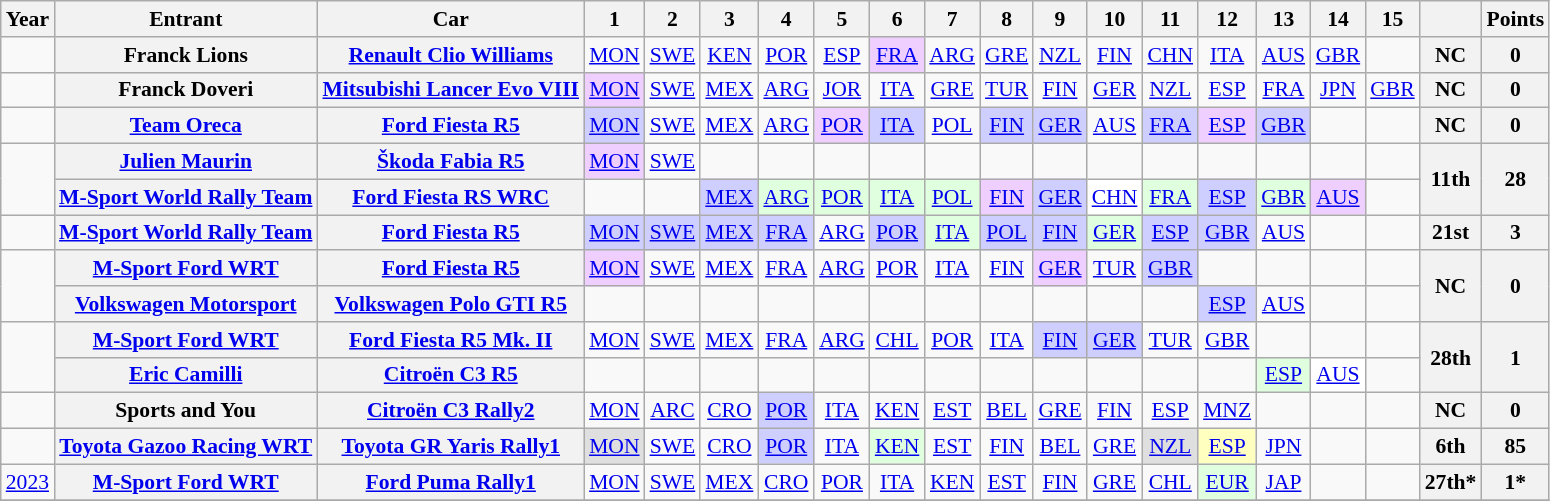<table class="wikitable" style="text-align:center; font-size:90%">
<tr>
<th>Year</th>
<th>Entrant</th>
<th>Car</th>
<th>1</th>
<th>2</th>
<th>3</th>
<th>4</th>
<th>5</th>
<th>6</th>
<th>7</th>
<th>8</th>
<th>9</th>
<th>10</th>
<th>11</th>
<th>12</th>
<th>13</th>
<th>14</th>
<th>15</th>
<th></th>
<th>Points</th>
</tr>
<tr>
<td></td>
<th>Franck Lions</th>
<th><a href='#'>Renault Clio Williams</a></th>
<td><a href='#'>MON</a></td>
<td><a href='#'>SWE</a></td>
<td><a href='#'>KEN</a></td>
<td><a href='#'>POR</a></td>
<td><a href='#'>ESP</a></td>
<td style="background:#EFCFFF"><a href='#'>FRA</a><br></td>
<td><a href='#'>ARG</a></td>
<td><a href='#'>GRE</a></td>
<td><a href='#'>NZL</a></td>
<td><a href='#'>FIN</a></td>
<td><a href='#'>CHN</a></td>
<td><a href='#'>ITA</a></td>
<td><a href='#'>AUS</a></td>
<td><a href='#'>GBR</a></td>
<td></td>
<th>NC</th>
<th>0</th>
</tr>
<tr>
<td></td>
<th>Franck Doveri</th>
<th><a href='#'>Mitsubishi Lancer Evo VIII</a></th>
<td style="background:#EFCFFF"><a href='#'>MON</a><br></td>
<td><a href='#'>SWE</a></td>
<td><a href='#'>MEX</a></td>
<td><a href='#'>ARG</a></td>
<td><a href='#'>JOR</a></td>
<td><a href='#'>ITA</a></td>
<td><a href='#'>GRE</a></td>
<td><a href='#'>TUR</a></td>
<td><a href='#'>FIN</a></td>
<td><a href='#'>GER</a></td>
<td><a href='#'>NZL</a></td>
<td><a href='#'>ESP</a></td>
<td><a href='#'>FRA</a></td>
<td><a href='#'>JPN</a></td>
<td><a href='#'>GBR</a></td>
<th>NC</th>
<th>0</th>
</tr>
<tr>
<td></td>
<th><a href='#'>Team Oreca</a></th>
<th><a href='#'>Ford Fiesta R5</a></th>
<td style="background:#CFCFFF"><a href='#'>MON</a><br></td>
<td><a href='#'>SWE</a></td>
<td><a href='#'>MEX</a></td>
<td><a href='#'>ARG</a></td>
<td style="background:#EFCFFF"><a href='#'>POR</a><br></td>
<td style="background:#CFCFFF"><a href='#'>ITA</a><br></td>
<td><a href='#'>POL</a></td>
<td style="background:#CFCFFF"><a href='#'>FIN</a><br></td>
<td style="background:#CFCFFF"><a href='#'>GER</a><br></td>
<td><a href='#'>AUS</a></td>
<td style="background:#CFCFFF"><a href='#'>FRA</a><br></td>
<td style="background:#EFCFFF"><a href='#'>ESP</a><br></td>
<td style="background:#CFCFFF"><a href='#'>GBR</a><br></td>
<td></td>
<td></td>
<th>NC</th>
<th>0</th>
</tr>
<tr>
<td rowspan="2"></td>
<th><a href='#'>Julien Maurin</a></th>
<th><a href='#'>Škoda Fabia R5</a></th>
<td style="background:#EFCFFF"><a href='#'>MON</a><br></td>
<td><a href='#'>SWE</a></td>
<td></td>
<td></td>
<td></td>
<td></td>
<td></td>
<td></td>
<td></td>
<td></td>
<td></td>
<td></td>
<td></td>
<td></td>
<td></td>
<th rowspan="2">11th</th>
<th rowspan="2">28</th>
</tr>
<tr>
<th><a href='#'>M-Sport World Rally Team</a></th>
<th><a href='#'>Ford Fiesta RS WRC</a></th>
<td></td>
<td></td>
<td style="background:#CFCFFF"><a href='#'>MEX</a><br></td>
<td style="background:#DFFFDF"><a href='#'>ARG</a><br></td>
<td style="background:#DFFFDF"><a href='#'>POR</a><br></td>
<td style="background:#DFFFDF"><a href='#'>ITA</a><br></td>
<td style="background:#DFFFDF"><a href='#'>POL</a><br></td>
<td style="background:#EFCFFF"><a href='#'>FIN</a><br></td>
<td style="background:#CFCFFF"><a href='#'>GER</a><br></td>
<td style="background:white"><a href='#'>CHN</a><br></td>
<td style="background:#DFFFDF"><a href='#'>FRA</a><br></td>
<td style="background:#CFCFFF"><a href='#'>ESP</a><br></td>
<td style="background:#DFFFDF"><a href='#'>GBR</a><br></td>
<td style="background:#EFCFFF"><a href='#'>AUS</a><br></td>
<td></td>
</tr>
<tr>
<td></td>
<th><a href='#'>M-Sport World Rally Team</a></th>
<th><a href='#'>Ford Fiesta R5</a></th>
<td style="background:#CFCFFF"><a href='#'>MON</a><br></td>
<td style="background:#CFCFFF"><a href='#'>SWE</a><br></td>
<td style="background:#CFCFFF"><a href='#'>MEX</a><br></td>
<td style="background:#CFCFFF"><a href='#'>FRA</a><br></td>
<td><a href='#'>ARG</a></td>
<td style="background:#CFCFFF"><a href='#'>POR</a><br></td>
<td style="background:#DFFFDF"><a href='#'>ITA</a><br></td>
<td style="background:#CFCFFF"><a href='#'>POL</a><br></td>
<td style="background:#CFCFFF"><a href='#'>FIN</a><br></td>
<td style="background:#DFFFDF"><a href='#'>GER</a><br></td>
<td style="background:#CFCFFF"><a href='#'>ESP</a><br></td>
<td style="background:#CFCFFF"><a href='#'>GBR</a><br></td>
<td><a href='#'>AUS</a></td>
<td></td>
<td></td>
<th>21st</th>
<th>3</th>
</tr>
<tr>
<td rowspan="2"></td>
<th><a href='#'>M-Sport Ford WRT</a></th>
<th><a href='#'>Ford Fiesta R5</a></th>
<td style="background:#EFCFFF"><a href='#'>MON</a><br></td>
<td><a href='#'>SWE</a></td>
<td><a href='#'>MEX</a></td>
<td><a href='#'>FRA</a></td>
<td><a href='#'>ARG</a></td>
<td><a href='#'>POR</a></td>
<td><a href='#'>ITA</a></td>
<td><a href='#'>FIN</a></td>
<td style="background:#EFCFFF"><a href='#'>GER</a><br></td>
<td><a href='#'>TUR</a></td>
<td style="background:#CFCFFF"><a href='#'>GBR</a><br></td>
<td></td>
<td></td>
<td></td>
<td></td>
<th rowspan="2">NC</th>
<th rowspan="2">0</th>
</tr>
<tr>
<th><a href='#'>Volkswagen Motorsport</a></th>
<th><a href='#'>Volkswagen Polo GTI R5</a></th>
<td></td>
<td></td>
<td></td>
<td></td>
<td></td>
<td></td>
<td></td>
<td></td>
<td></td>
<td></td>
<td></td>
<td style="background:#CFCFFF"><a href='#'>ESP</a><br></td>
<td><a href='#'>AUS</a></td>
<td></td>
<td></td>
</tr>
<tr>
<td rowspan="2"></td>
<th><a href='#'>M-Sport Ford WRT</a></th>
<th><a href='#'>Ford Fiesta R5 Mk. II</a></th>
<td><a href='#'>MON</a></td>
<td><a href='#'>SWE</a></td>
<td><a href='#'>MEX</a></td>
<td><a href='#'>FRA</a></td>
<td><a href='#'>ARG</a></td>
<td><a href='#'>CHL</a></td>
<td><a href='#'>POR</a></td>
<td><a href='#'>ITA</a></td>
<td style="background:#CFCFFF"><a href='#'>FIN</a><br></td>
<td style="background:#CFCFFF"><a href='#'>GER</a><br></td>
<td><a href='#'>TUR</a></td>
<td><a href='#'>GBR</a></td>
<td></td>
<td></td>
<td></td>
<th rowspan="2">28th</th>
<th rowspan="2">1</th>
</tr>
<tr>
<th><a href='#'>Eric Camilli</a></th>
<th><a href='#'>Citroën C3 R5</a></th>
<td></td>
<td></td>
<td></td>
<td></td>
<td></td>
<td></td>
<td></td>
<td></td>
<td></td>
<td></td>
<td></td>
<td></td>
<td style="background:#DFFFDF"><a href='#'>ESP</a><br></td>
<td style="background:white"><a href='#'>AUS</a><br></td>
<td></td>
</tr>
<tr>
<td></td>
<th>Sports and You</th>
<th><a href='#'>Citroën C3 Rally2</a></th>
<td><a href='#'>MON</a></td>
<td><a href='#'>ARC</a></td>
<td><a href='#'>CRO</a></td>
<td style="background:#CFCFFF"><a href='#'>POR</a><br></td>
<td><a href='#'>ITA</a></td>
<td><a href='#'>KEN</a></td>
<td><a href='#'>EST</a></td>
<td><a href='#'>BEL</a></td>
<td><a href='#'>GRE</a></td>
<td><a href='#'>FIN</a></td>
<td><a href='#'>ESP</a></td>
<td><a href='#'>MNZ</a></td>
<td></td>
<td></td>
<td></td>
<th>NC</th>
<th>0</th>
</tr>
<tr>
<td></td>
<th><a href='#'>Toyota Gazoo Racing WRT</a></th>
<th><a href='#'>Toyota GR Yaris Rally1</a></th>
<td style="background:#DFDFDF"><a href='#'>MON</a><br></td>
<td><a href='#'>SWE</a></td>
<td><a href='#'>CRO</a></td>
<td style="background:#CFCFFF"><a href='#'>POR</a><br></td>
<td><a href='#'>ITA</a></td>
<td style="background:#DFFFDF"><a href='#'>KEN</a><br></td>
<td><a href='#'>EST</a></td>
<td><a href='#'>FIN</a></td>
<td><a href='#'>BEL</a></td>
<td><a href='#'>GRE</a></td>
<td style="background:#DFDFDF"><a href='#'>NZL</a><br></td>
<td style="background:#FFFFBF;"><a href='#'>ESP</a><br></td>
<td><a href='#'>JPN</a><br></td>
<td></td>
<td></td>
<th>6th</th>
<th>85</th>
</tr>
<tr>
<td><a href='#'>2023</a></td>
<th><a href='#'>M-Sport Ford WRT</a></th>
<th><a href='#'>Ford Puma Rally1</a></th>
<td><a href='#'>MON</a></td>
<td><a href='#'>SWE</a></td>
<td><a href='#'>MEX</a></td>
<td><a href='#'>CRO</a></td>
<td><a href='#'>POR</a></td>
<td><a href='#'>ITA</a></td>
<td><a href='#'>KEN</a></td>
<td><a href='#'>EST</a></td>
<td><a href='#'>FIN</a></td>
<td><a href='#'>GRE</a></td>
<td><a href='#'>CHL</a></td>
<td style="background:#DFFFDF"><a href='#'>EUR</a><br></td>
<td><a href='#'>JAP</a></td>
<td></td>
<td></td>
<th>27th*</th>
<th>1*</th>
</tr>
<tr>
</tr>
</table>
